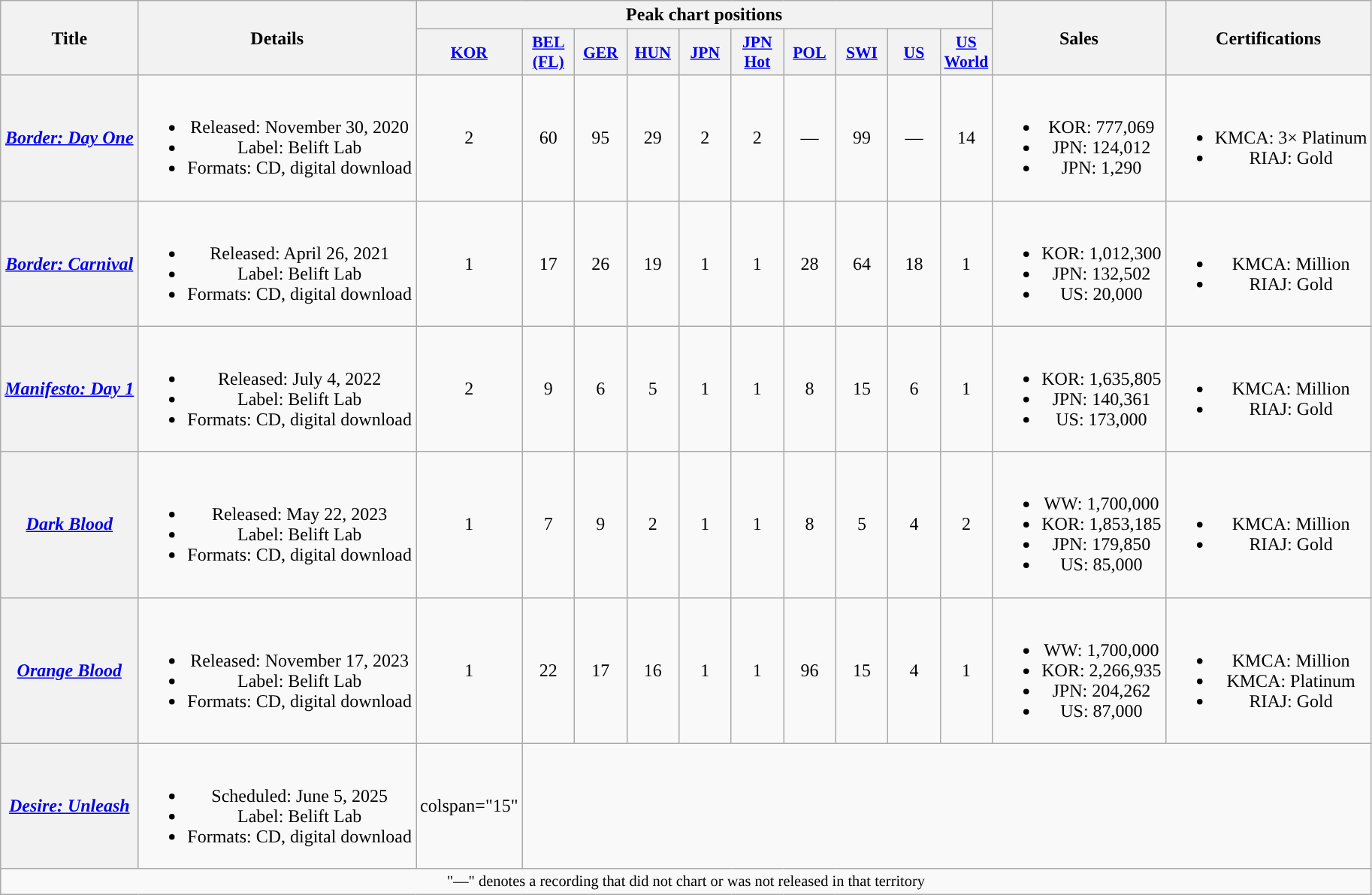<table class="wikitable plainrowheaders" style="text-align:center;">
<tr>
<th scope="col" rowspan="2">Title</th>
<th scope="col" rowspan="2">Details</th>
<th scope="col" colspan="10">Peak chart positions</th>
<th scope="col" rowspan="2">Sales</th>
<th scope="col" rowspan="2">Certifications</th>
</tr>
<tr>
<th scope="col" style="width:2.75em;font-size:90%;"><a href='#'>KOR</a><br></th>
<th scope="col" style="width:2.75em;font-size:90%;"><a href='#'>BEL<br>(FL)</a><br></th>
<th scope="col" style="width:2.75em;font-size:90%;"><a href='#'>GER</a><br></th>
<th scope="col" style="width:2.75em;font-size:90%;"><a href='#'>HUN</a><br></th>
<th scope="col" style="width:2.75em;font-size:90%;"><a href='#'>JPN</a><br></th>
<th scope="col" style="width:2.75em;font-size:90%;"><a href='#'>JPN Hot</a><br></th>
<th scope="col" style="width:2.75em;font-size:90%;"><a href='#'>POL</a><br></th>
<th scope="col" style="width:2.75em;font-size:90%;"><a href='#'>SWI</a><br></th>
<th scope="col" style="width:2.75em;font-size:90%;"><a href='#'>US</a><br></th>
<th scope="col" style="width:2.75em;font-size:90%;"><a href='#'>US<br>World</a><br></th>
</tr>
<tr>
<th scope="row"><em><a href='#'>Border: Day One</a></em></th>
<td><br><ul><li>Released: November 30, 2020</li><li>Label: Belift Lab</li><li>Formats: CD, digital download</li></ul></td>
<td>2</td>
<td>60</td>
<td>95</td>
<td>29</td>
<td>2</td>
<td>2</td>
<td>—</td>
<td>99</td>
<td>—</td>
<td>14</td>
<td><br><ul><li>KOR: 777,069</li><li>JPN: 124,012 </li><li>JPN: 1,290 </li></ul></td>
<td><br><ul><li>KMCA: 3× Platinum</li><li>RIAJ: Gold </li></ul></td>
</tr>
<tr>
<th scope="row"><em><a href='#'>Border: Carnival</a></em></th>
<td><br><ul><li>Released: April 26, 2021</li><li>Label: Belift Lab</li><li>Formats: CD, digital download</li></ul></td>
<td>1</td>
<td>17</td>
<td>26</td>
<td>19</td>
<td>1</td>
<td>1</td>
<td>28</td>
<td>64</td>
<td>18</td>
<td>1</td>
<td><br><ul><li>KOR: 1,012,300</li><li>JPN: 132,502 </li><li>US: 20,000</li></ul></td>
<td><br><ul><li>KMCA: Million</li><li>RIAJ: Gold </li></ul></td>
</tr>
<tr>
<th scope="row"><em><a href='#'>Manifesto: Day 1</a></em></th>
<td><br><ul><li>Released: July 4, 2022</li><li>Label: Belift Lab</li><li>Formats: CD, digital download</li></ul></td>
<td>2</td>
<td>9</td>
<td>6</td>
<td>5</td>
<td>1</td>
<td>1</td>
<td>8</td>
<td>15</td>
<td>6</td>
<td>1</td>
<td><br><ul><li>KOR: 1,635,805</li><li>JPN: 140,361 </li><li>US: 173,000</li></ul></td>
<td><br><ul><li>KMCA: Million</li><li>RIAJ: Gold </li></ul></td>
</tr>
<tr>
<th scope="row"><em><a href='#'>Dark Blood</a></em></th>
<td><br><ul><li>Released: May 22, 2023</li><li>Label: Belift Lab</li><li>Formats: CD, digital download</li></ul></td>
<td>1</td>
<td>7</td>
<td>9</td>
<td>2</td>
<td>1</td>
<td>1</td>
<td>8</td>
<td>5</td>
<td>4</td>
<td>2</td>
<td><br><ul><li>WW: 1,700,000</li><li>KOR: 1,853,185</li><li>JPN: 179,850 </li><li>US: 85,000</li></ul></td>
<td><br><ul><li>KMCA: Million</li><li>RIAJ: Gold </li></ul></td>
</tr>
<tr>
<th scope="row"><em><a href='#'>Orange Blood</a></em></th>
<td><br><ul><li>Released: November 17, 2023</li><li>Label: Belift Lab</li><li>Formats: CD, digital download</li></ul></td>
<td>1</td>
<td>22</td>
<td>17</td>
<td>16</td>
<td>1</td>
<td>1</td>
<td>96</td>
<td>15</td>
<td>4</td>
<td>1</td>
<td><br><ul><li>WW: 1,700,000</li><li>KOR: 2,266,935</li><li>JPN: 204,262 </li><li>US: 87,000</li></ul></td>
<td><br><ul><li>KMCA: Million</li><li>KMCA: Platinum </li><li>RIAJ: Gold </li></ul></td>
</tr>
<tr>
<th scope="row"><em><a href='#'>Desire: Unleash</a></em></th>
<td><br><ul><li>Scheduled: June 5, 2025</li><li>Label: Belift Lab</li><li>Formats: CD, digital download</li></ul></td>
<td>colspan="15" </td>
</tr>
<tr>
<td colspan="14" style="font-size:85%">"—" denotes a recording that did not chart or was not released in that territory</td>
</tr>
</table>
